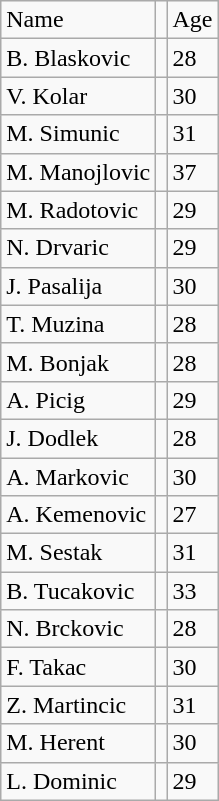<table class="wikitable">
<tr>
<td>Name</td>
<td></td>
<td>Age</td>
</tr>
<tr>
<td>B. Blaskovic</td>
<td></td>
<td>28</td>
</tr>
<tr>
<td>V. Kolar</td>
<td></td>
<td>30</td>
</tr>
<tr>
<td>M. Simunic</td>
<td></td>
<td>31</td>
</tr>
<tr>
<td>M. Manojlovic</td>
<td></td>
<td>37</td>
</tr>
<tr>
<td>M. Radotovic</td>
<td></td>
<td>29</td>
</tr>
<tr>
<td>N. Drvaric</td>
<td></td>
<td>29</td>
</tr>
<tr>
<td>J. Pasalija</td>
<td></td>
<td>30</td>
</tr>
<tr>
<td>T. Muzina</td>
<td></td>
<td>28</td>
</tr>
<tr>
<td>M. Bonjak</td>
<td></td>
<td>28</td>
</tr>
<tr>
<td>A. Picig</td>
<td></td>
<td>29</td>
</tr>
<tr>
<td>J. Dodlek</td>
<td></td>
<td>28</td>
</tr>
<tr>
<td>A. Markovic</td>
<td></td>
<td>30</td>
</tr>
<tr>
<td>A. Kemenovic</td>
<td></td>
<td>27</td>
</tr>
<tr>
<td>M. Sestak</td>
<td></td>
<td>31</td>
</tr>
<tr>
<td>B. Tucakovic</td>
<td></td>
<td>33</td>
</tr>
<tr>
<td>N. Brckovic</td>
<td></td>
<td>28</td>
</tr>
<tr>
<td>F. Takac</td>
<td></td>
<td>30</td>
</tr>
<tr>
<td>Z. Martincic</td>
<td></td>
<td>31</td>
</tr>
<tr>
<td>M. Herent</td>
<td></td>
<td>30</td>
</tr>
<tr>
<td>L. Dominic</td>
<td></td>
<td>29</td>
</tr>
</table>
